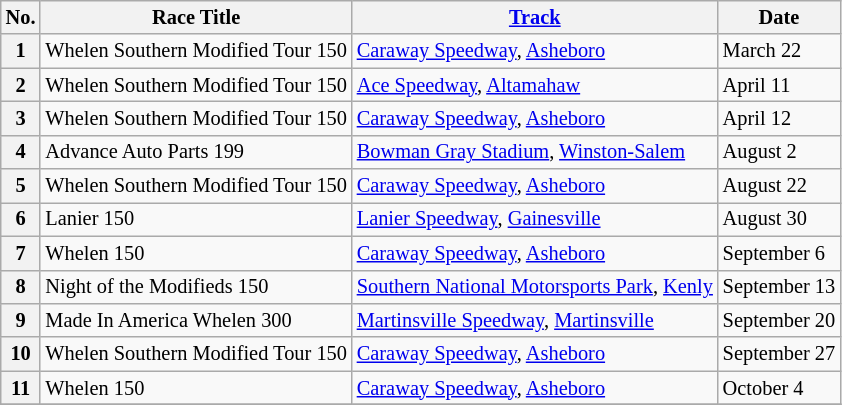<table class="wikitable" style="font-size:85%;">
<tr>
<th>No.</th>
<th>Race Title</th>
<th><a href='#'>Track</a></th>
<th>Date</th>
</tr>
<tr>
<th>1</th>
<td>Whelen Southern Modified Tour 150</td>
<td><a href='#'>Caraway Speedway</a>, <a href='#'>Asheboro</a></td>
<td>March 22</td>
</tr>
<tr>
<th>2</th>
<td>Whelen Southern Modified Tour 150</td>
<td><a href='#'>Ace Speedway</a>, <a href='#'>Altamahaw</a></td>
<td>April 11</td>
</tr>
<tr>
<th>3</th>
<td>Whelen Southern Modified Tour 150</td>
<td><a href='#'>Caraway Speedway</a>, <a href='#'>Asheboro</a></td>
<td>April 12</td>
</tr>
<tr>
<th>4</th>
<td>Advance Auto Parts 199</td>
<td><a href='#'>Bowman Gray Stadium</a>, <a href='#'>Winston-Salem</a></td>
<td>August 2</td>
</tr>
<tr>
<th>5</th>
<td>Whelen Southern Modified Tour 150</td>
<td><a href='#'>Caraway Speedway</a>, <a href='#'>Asheboro</a></td>
<td>August 22</td>
</tr>
<tr>
<th>6</th>
<td>Lanier 150</td>
<td><a href='#'>Lanier Speedway</a>, <a href='#'>Gainesville</a></td>
<td>August 30</td>
</tr>
<tr>
<th>7</th>
<td>Whelen 150</td>
<td><a href='#'>Caraway Speedway</a>, <a href='#'>Asheboro</a></td>
<td>September 6</td>
</tr>
<tr>
<th>8</th>
<td>Night of the Modifieds 150</td>
<td><a href='#'>Southern National Motorsports Park</a>, <a href='#'>Kenly</a></td>
<td>September 13</td>
</tr>
<tr>
<th>9</th>
<td>Made In America Whelen 300</td>
<td><a href='#'>Martinsville Speedway</a>, <a href='#'>Martinsville</a></td>
<td>September 20</td>
</tr>
<tr>
<th>10</th>
<td>Whelen Southern Modified Tour 150</td>
<td><a href='#'>Caraway Speedway</a>, <a href='#'>Asheboro</a></td>
<td>September 27</td>
</tr>
<tr>
<th>11</th>
<td>Whelen 150</td>
<td><a href='#'>Caraway Speedway</a>, <a href='#'>Asheboro</a></td>
<td>October 4</td>
</tr>
<tr>
</tr>
</table>
